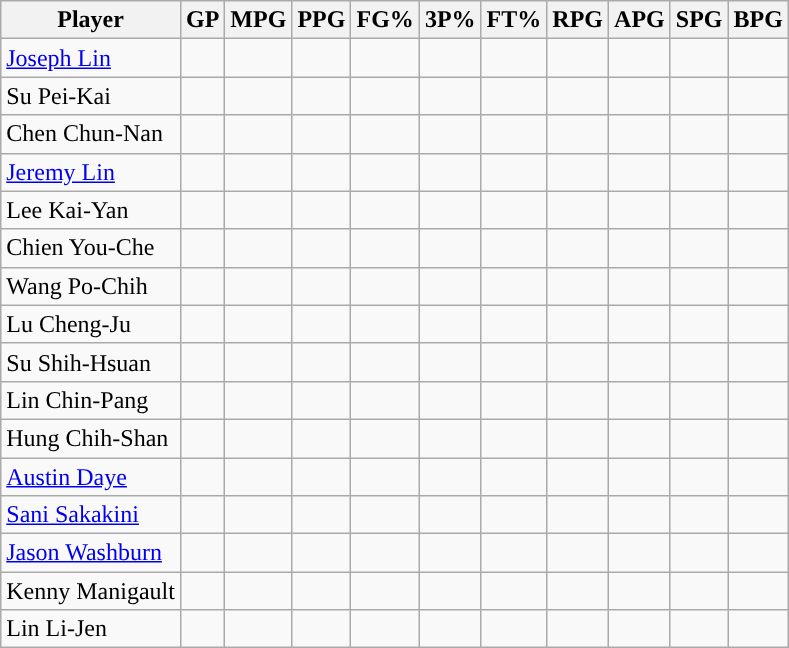<table class="wikitable">
<tr>
<th>Player</th>
<th>GP</th>
<th>MPG</th>
<th>PPG</th>
<th>FG%</th>
<th>3P%</th>
<th>FT%</th>
<th>RPG</th>
<th>APG</th>
<th>SPG</th>
<th>BPG</th>
</tr>
<tr>
<td><a href='#'>Joseph Lin</a></td>
<td></td>
<td></td>
<td></td>
<td></td>
<td></td>
<td></td>
<td></td>
<td></td>
<td></td>
<td></td>
</tr>
<tr>
<td>Su Pei-Kai</td>
<td></td>
<td></td>
<td></td>
<td></td>
<td></td>
<td></td>
<td></td>
<td></td>
<td></td>
<td></td>
</tr>
<tr>
<td>Chen Chun-Nan</td>
<td></td>
<td></td>
<td></td>
<td></td>
<td></td>
<td></td>
<td></td>
<td></td>
<td></td>
<td></td>
</tr>
<tr>
<td><a href='#'>Jeremy Lin</a></td>
<td></td>
<td></td>
<td></td>
<td></td>
<td></td>
<td></td>
<td></td>
<td></td>
<td></td>
<td></td>
</tr>
<tr>
<td>Lee Kai-Yan</td>
<td></td>
<td></td>
<td></td>
<td></td>
<td></td>
<td></td>
<td></td>
<td></td>
<td></td>
<td></td>
</tr>
<tr>
<td>Chien You-Che</td>
<td></td>
<td></td>
<td></td>
<td></td>
<td></td>
<td></td>
<td></td>
<td></td>
<td></td>
<td></td>
</tr>
<tr>
<td>Wang Po-Chih</td>
<td></td>
<td></td>
<td></td>
<td></td>
<td></td>
<td></td>
<td></td>
<td></td>
<td></td>
<td></td>
</tr>
<tr>
<td>Lu Cheng-Ju</td>
<td></td>
<td></td>
<td></td>
<td></td>
<td></td>
<td></td>
<td></td>
<td></td>
<td></td>
<td></td>
</tr>
<tr>
<td>Su Shih-Hsuan</td>
<td></td>
<td></td>
<td></td>
<td></td>
<td></td>
<td></td>
<td></td>
<td></td>
<td></td>
<td></td>
</tr>
<tr>
<td>Lin Chin-Pang</td>
<td></td>
<td></td>
<td></td>
<td></td>
<td></td>
<td></td>
<td></td>
<td></td>
<td></td>
<td></td>
</tr>
<tr>
<td>Hung Chih-Shan</td>
<td></td>
<td></td>
<td></td>
<td></td>
<td></td>
<td></td>
<td></td>
<td></td>
<td></td>
<td></td>
</tr>
<tr>
<td><a href='#'>Austin Daye</a></td>
<td></td>
<td></td>
<td></td>
<td></td>
<td></td>
<td></td>
<td></td>
<td></td>
<td></td>
<td></td>
</tr>
<tr>
<td><a href='#'>Sani Sakakini</a></td>
<td></td>
<td></td>
<td></td>
<td></td>
<td></td>
<td></td>
<td></td>
<td></td>
<td></td>
<td></td>
</tr>
<tr>
<td><a href='#'>Jason Washburn</a></td>
<td></td>
<td></td>
<td></td>
<td></td>
<td></td>
<td></td>
<td></td>
<td></td>
<td></td>
<td></td>
</tr>
<tr>
<td>Kenny Manigault</td>
<td></td>
<td></td>
<td></td>
<td></td>
<td></td>
<td></td>
<td></td>
<td></td>
<td></td>
<td></td>
</tr>
<tr>
<td>Lin Li-Jen</td>
<td></td>
<td></td>
<td></td>
<td></td>
<td></td>
<td></td>
<td></td>
<td></td>
<td></td>
<td></td>
</tr>
</table>
